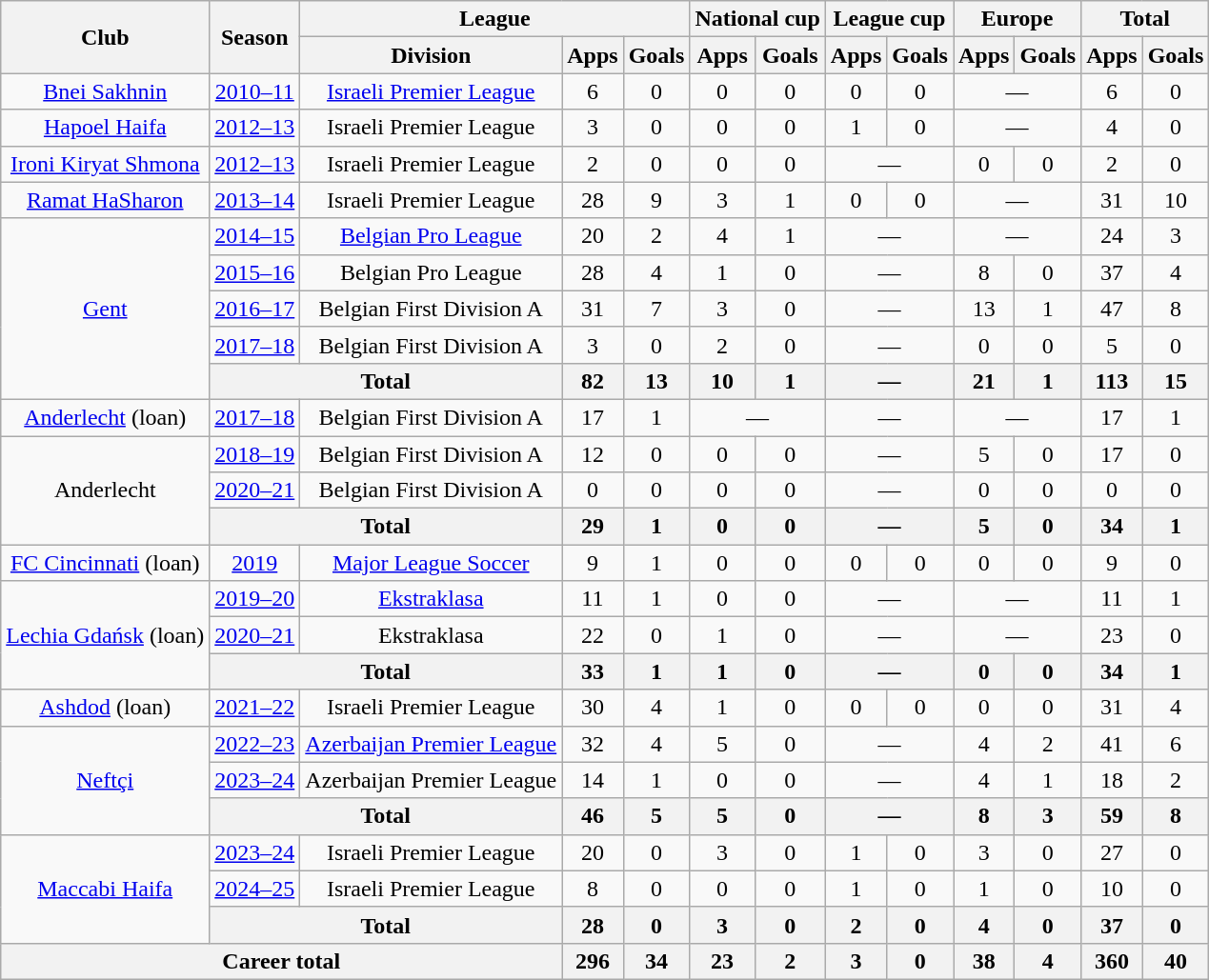<table class="wikitable" style="text-align:center">
<tr>
<th rowspan="2">Club</th>
<th rowspan="2">Season</th>
<th colspan="3">League</th>
<th colspan="2">National cup</th>
<th colspan="2">League cup</th>
<th colspan="2">Europe</th>
<th colspan="2">Total</th>
</tr>
<tr>
<th>Division</th>
<th>Apps</th>
<th>Goals</th>
<th>Apps</th>
<th>Goals</th>
<th>Apps</th>
<th>Goals</th>
<th>Apps</th>
<th>Goals</th>
<th>Apps</th>
<th>Goals</th>
</tr>
<tr>
<td><a href='#'>Bnei Sakhnin</a></td>
<td><a href='#'>2010–11</a></td>
<td><a href='#'>Israeli Premier League</a></td>
<td>6</td>
<td>0</td>
<td>0</td>
<td>0</td>
<td>0</td>
<td>0</td>
<td colspan="2">—</td>
<td>6</td>
<td>0</td>
</tr>
<tr>
<td><a href='#'>Hapoel Haifa</a></td>
<td><a href='#'>2012–13</a></td>
<td>Israeli Premier League</td>
<td>3</td>
<td>0</td>
<td>0</td>
<td>0</td>
<td>1</td>
<td>0</td>
<td colspan="2">—</td>
<td>4</td>
<td>0</td>
</tr>
<tr>
<td><a href='#'>Ironi Kiryat Shmona</a></td>
<td><a href='#'>2012–13</a></td>
<td>Israeli Premier League</td>
<td>2</td>
<td>0</td>
<td>0</td>
<td>0</td>
<td colspan="2">—</td>
<td>0</td>
<td>0</td>
<td>2</td>
<td>0</td>
</tr>
<tr>
<td><a href='#'>Ramat HaSharon</a></td>
<td><a href='#'>2013–14</a></td>
<td>Israeli Premier League</td>
<td>28</td>
<td>9</td>
<td>3</td>
<td>1</td>
<td>0</td>
<td>0</td>
<td colspan="2">—</td>
<td>31</td>
<td>10</td>
</tr>
<tr>
<td rowspan="5"><a href='#'>Gent</a></td>
<td><a href='#'>2014–15</a></td>
<td><a href='#'>Belgian Pro League</a></td>
<td>20</td>
<td>2</td>
<td>4</td>
<td>1</td>
<td colspan="2">—</td>
<td colspan="2">—</td>
<td>24</td>
<td>3</td>
</tr>
<tr>
<td><a href='#'>2015–16</a></td>
<td>Belgian Pro League</td>
<td>28</td>
<td>4</td>
<td>1</td>
<td>0</td>
<td colspan="2">—</td>
<td>8</td>
<td>0</td>
<td>37</td>
<td>4</td>
</tr>
<tr>
<td><a href='#'>2016–17</a></td>
<td>Belgian First Division A</td>
<td>31</td>
<td>7</td>
<td>3</td>
<td>0</td>
<td colspan="2">—</td>
<td>13</td>
<td>1</td>
<td>47</td>
<td>8</td>
</tr>
<tr>
<td><a href='#'>2017–18</a></td>
<td>Belgian First Division A</td>
<td>3</td>
<td>0</td>
<td>2</td>
<td>0</td>
<td colspan="2">—</td>
<td>0</td>
<td>0</td>
<td>5</td>
<td>0</td>
</tr>
<tr>
<th colspan="2">Total</th>
<th>82</th>
<th>13</th>
<th>10</th>
<th>1</th>
<th colspan="2">—</th>
<th>21</th>
<th>1</th>
<th>113</th>
<th>15</th>
</tr>
<tr>
<td><a href='#'>Anderlecht</a> (loan)</td>
<td><a href='#'>2017–18</a></td>
<td>Belgian First Division A</td>
<td>17</td>
<td>1</td>
<td colspan="2">—</td>
<td colspan="2">—</td>
<td colspan="2">—</td>
<td>17</td>
<td>1</td>
</tr>
<tr>
<td rowspan="3">Anderlecht</td>
<td><a href='#'>2018–19</a></td>
<td>Belgian First Division A</td>
<td>12</td>
<td>0</td>
<td>0</td>
<td>0</td>
<td colspan="2">—</td>
<td>5</td>
<td>0</td>
<td>17</td>
<td>0</td>
</tr>
<tr>
<td><a href='#'>2020–21</a></td>
<td>Belgian First Division A</td>
<td>0</td>
<td>0</td>
<td>0</td>
<td>0</td>
<td colspan="2">—</td>
<td>0</td>
<td>0</td>
<td>0</td>
<td>0</td>
</tr>
<tr>
<th colspan="2">Total</th>
<th>29</th>
<th>1</th>
<th>0</th>
<th>0</th>
<th colspan="2">—</th>
<th>5</th>
<th>0</th>
<th>34</th>
<th>1</th>
</tr>
<tr>
<td><a href='#'>FC Cincinnati</a> (loan)</td>
<td><a href='#'>2019</a></td>
<td><a href='#'>Major League Soccer</a></td>
<td>9</td>
<td>1</td>
<td>0</td>
<td>0</td>
<td>0</td>
<td>0</td>
<td>0</td>
<td>0</td>
<td>9</td>
<td>0</td>
</tr>
<tr>
<td rowspan="3"><a href='#'>Lechia Gdańsk</a> (loan)</td>
<td><a href='#'>2019–20</a></td>
<td><a href='#'>Ekstraklasa</a></td>
<td>11</td>
<td>1</td>
<td>0</td>
<td>0</td>
<td colspan="2">—</td>
<td colspan="2">—</td>
<td>11</td>
<td>1</td>
</tr>
<tr>
<td><a href='#'>2020–21</a></td>
<td>Ekstraklasa</td>
<td>22</td>
<td>0</td>
<td>1</td>
<td>0</td>
<td colspan="2">—</td>
<td colspan="2">—</td>
<td>23</td>
<td>0</td>
</tr>
<tr>
<th colspan="2">Total</th>
<th>33</th>
<th>1</th>
<th>1</th>
<th>0</th>
<th colspan="2">—</th>
<th>0</th>
<th>0</th>
<th>34</th>
<th>1</th>
</tr>
<tr>
<td><a href='#'>Ashdod</a> (loan)</td>
<td><a href='#'>2021–22</a></td>
<td>Israeli Premier League</td>
<td>30</td>
<td>4</td>
<td>1</td>
<td>0</td>
<td>0</td>
<td>0</td>
<td>0</td>
<td>0</td>
<td>31</td>
<td>4</td>
</tr>
<tr>
<td rowspan="3"><a href='#'>Neftçi</a></td>
<td><a href='#'>2022–23</a></td>
<td><a href='#'>Azerbaijan Premier League</a></td>
<td>32</td>
<td>4</td>
<td>5</td>
<td>0</td>
<td colspan="2">—</td>
<td>4</td>
<td>2</td>
<td>41</td>
<td>6</td>
</tr>
<tr>
<td><a href='#'>2023–24</a></td>
<td>Azerbaijan Premier League</td>
<td>14</td>
<td>1</td>
<td>0</td>
<td>0</td>
<td colspan="2">—</td>
<td>4</td>
<td>1</td>
<td>18</td>
<td>2</td>
</tr>
<tr>
<th colspan="2">Total</th>
<th>46</th>
<th>5</th>
<th>5</th>
<th>0</th>
<th colspan="2">—</th>
<th>8</th>
<th>3</th>
<th>59</th>
<th>8</th>
</tr>
<tr>
<td rowspan="3"><a href='#'>Maccabi Haifa</a></td>
<td><a href='#'>2023–24</a></td>
<td>Israeli Premier League</td>
<td>20</td>
<td>0</td>
<td>3</td>
<td>0</td>
<td>1</td>
<td>0</td>
<td>3</td>
<td>0</td>
<td>27</td>
<td>0</td>
</tr>
<tr>
<td><a href='#'>2024–25</a></td>
<td>Israeli Premier League</td>
<td>8</td>
<td>0</td>
<td>0</td>
<td>0</td>
<td>1</td>
<td>0</td>
<td>1</td>
<td>0</td>
<td>10</td>
<td>0</td>
</tr>
<tr>
<th colspan="2">Total</th>
<th>28</th>
<th>0</th>
<th>3</th>
<th>0</th>
<th>2</th>
<th>0</th>
<th>4</th>
<th>0</th>
<th>37</th>
<th>0</th>
</tr>
<tr>
<th colspan="3">Career total</th>
<th>296</th>
<th>34</th>
<th>23</th>
<th>2</th>
<th>3</th>
<th>0</th>
<th>38</th>
<th>4</th>
<th>360</th>
<th>40</th>
</tr>
</table>
